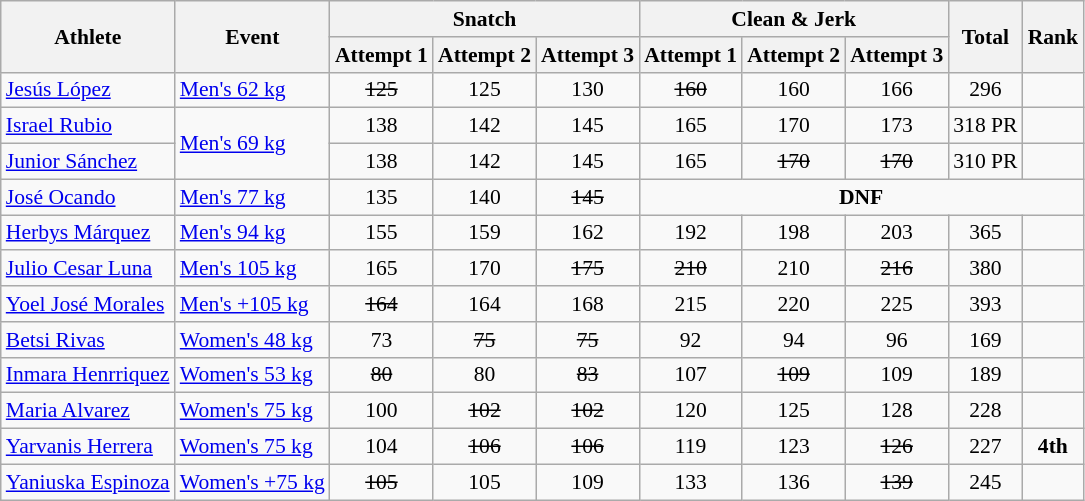<table class="wikitable" style="font-size:90%;">
<tr>
<th rowspan=2>Athlete</th>
<th rowspan=2>Event</th>
<th colspan=3>Snatch</th>
<th colspan=3>Clean & Jerk</th>
<th rowspan=2>Total</th>
<th rowspan=2>Rank</th>
</tr>
<tr>
<th>Attempt 1</th>
<th>Attempt 2</th>
<th>Attempt 3</th>
<th>Attempt 1</th>
<th>Attempt 2</th>
<th>Attempt 3</th>
</tr>
<tr>
<td><a href='#'>Jesús López</a></td>
<td><a href='#'>Men's 62 kg</a></td>
<td align=center><del>125</del></td>
<td align=center>125</td>
<td align=center>130</td>
<td align=center><del>160</del></td>
<td align=center>160</td>
<td align=center>166</td>
<td align=center>296</td>
<td align=center></td>
</tr>
<tr>
<td><a href='#'>Israel Rubio</a></td>
<td rowspan=2><a href='#'>Men's 69 kg</a></td>
<td align=center>138</td>
<td align=center>142</td>
<td align=center>145</td>
<td align=center>165</td>
<td align=center>170</td>
<td align=center>173</td>
<td align=center>318 PR</td>
<td align=center></td>
</tr>
<tr>
<td><a href='#'>Junior Sánchez</a></td>
<td align=center>138</td>
<td align=center>142</td>
<td align=center>145</td>
<td align=center>165</td>
<td align=center><del>170</del></td>
<td align=center><del>170</del></td>
<td align=center>310 PR</td>
<td align=center></td>
</tr>
<tr>
<td><a href='#'>José Ocando</a></td>
<td><a href='#'>Men's 77 kg</a></td>
<td align=center>135</td>
<td align=center>140</td>
<td align=center><del>145</del></td>
<td style="text-align:center;" colspan="5"><strong>DNF</strong></td>
</tr>
<tr>
<td><a href='#'>Herbys Márquez</a></td>
<td><a href='#'>Men's 94 kg</a></td>
<td align=center>155</td>
<td align=center>159</td>
<td align=center>162</td>
<td align=center>192</td>
<td align=center>198</td>
<td align=center>203</td>
<td align=center>365</td>
<td align=center></td>
</tr>
<tr>
<td><a href='#'>Julio Cesar Luna</a></td>
<td><a href='#'>Men's 105 kg</a></td>
<td align=center>165</td>
<td align=center>170</td>
<td align=center><del>175</del></td>
<td align=center><del>210</del></td>
<td align=center>210</td>
<td align=center><del>216</del></td>
<td align=center>380</td>
<td align=center></td>
</tr>
<tr>
<td><a href='#'>Yoel José Morales</a></td>
<td><a href='#'>Men's +105 kg</a></td>
<td align=center><del>164</del></td>
<td align=center>164</td>
<td align=center>168</td>
<td align=center>215</td>
<td align=center>220</td>
<td align=center>225</td>
<td align=center>393</td>
<td align=center></td>
</tr>
<tr>
<td><a href='#'>Betsi Rivas</a></td>
<td><a href='#'>Women's 48 kg</a></td>
<td align=center>73</td>
<td align=center><del>75</del></td>
<td align=center><del>75</del></td>
<td align=center>92</td>
<td align=center>94</td>
<td align=center>96</td>
<td align=center>169</td>
<td align=center></td>
</tr>
<tr>
<td><a href='#'>Inmara Henrriquez</a></td>
<td><a href='#'>Women's 53 kg</a></td>
<td align=center><del>80</del></td>
<td align=center>80</td>
<td align=center><del>83</del></td>
<td align=center>107</td>
<td align=center><del>109</del></td>
<td align=center>109</td>
<td align=center>189</td>
<td align=center></td>
</tr>
<tr>
<td><a href='#'>Maria Alvarez</a></td>
<td><a href='#'>Women's 75 kg</a></td>
<td align=center>100</td>
<td align=center><del>102</del></td>
<td align=center><del>102</del></td>
<td align=center>120</td>
<td align=center>125</td>
<td align=center>128</td>
<td align=center>228</td>
<td align=center></td>
</tr>
<tr>
<td><a href='#'>Yarvanis Herrera</a></td>
<td><a href='#'>Women's 75 kg</a></td>
<td align=center>104</td>
<td align=center><del>106</del></td>
<td align=center><del>106</del></td>
<td align=center>119</td>
<td align=center>123</td>
<td align=center><del>126</del></td>
<td align=center>227</td>
<td align=center><strong>4th</strong></td>
</tr>
<tr>
<td><a href='#'>Yaniuska Espinoza</a></td>
<td><a href='#'>Women's +75 kg</a></td>
<td align=center><del>105</del></td>
<td align=center>105</td>
<td align=center>109</td>
<td align=center>133</td>
<td align=center>136</td>
<td align=center><del>139</del></td>
<td align=center>245</td>
<td align=center></td>
</tr>
</table>
